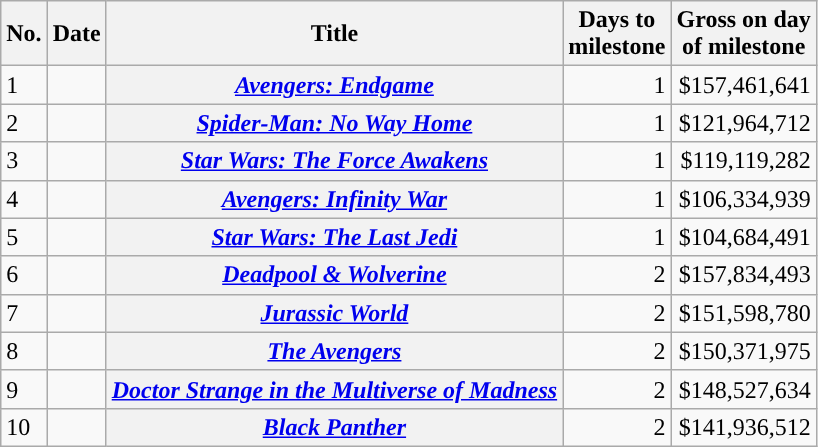<table class="wikitable">
<tr>
<th scope="col">No.</th>
<th scope="col">Date</th>
<th scope="col">Title</th>
<th scope="col">Days to <br>milestone</th>
<th scope="col">Gross on day <br>of milestone</th>
</tr>
<tr>
<td>1</td>
<td></td>
<th scope="row"><em><a href='#'>Avengers: Endgame</a></em></th>
<td style="text-align:right;">1</td>
<td style="text-align:right;">$157,461,641</td>
</tr>
<tr>
<td>2</td>
<td></td>
<th scope="row"><em><a href='#'>Spider-Man: No Way Home</a></em></th>
<td style="text-align:right;">1</td>
<td style="text-align:right;">$121,964,712</td>
</tr>
<tr>
<td>3</td>
<td></td>
<th scope="row"><em><a href='#'>Star Wars: The Force Awakens</a></em></th>
<td style="text-align:right;">1</td>
<td style="text-align:right;">$119,119,282</td>
</tr>
<tr>
<td>4</td>
<td></td>
<th scope="row"><em><a href='#'>Avengers: Infinity War</a></em></th>
<td style="text-align:right;">1</td>
<td style="text-align:right;">$106,334,939</td>
</tr>
<tr>
<td>5</td>
<td></td>
<th scope="row"><em><a href='#'>Star Wars: The Last Jedi</a></em></th>
<td style="text-align:right;">1</td>
<td style="text-align:right;">$104,684,491</td>
</tr>
<tr>
<td>6</td>
<td></td>
<th scope="row"><em><a href='#'>Deadpool & Wolverine</a></em></th>
<td style="text-align:right;">2</td>
<td style="text-align:right;">$157,834,493</td>
</tr>
<tr>
<td>7</td>
<td></td>
<th scope="row"><em><a href='#'>Jurassic World</a></em></th>
<td style="text-align:right;">2</td>
<td style="text-align:right;">$151,598,780</td>
</tr>
<tr>
<td>8</td>
<td></td>
<th scope="row"><em><a href='#'>The Avengers</a></em></th>
<td style="text-align:right;">2</td>
<td style="text-align:right;">$150,371,975</td>
</tr>
<tr>
<td>9</td>
<td></td>
<th scope="row"><em><a href='#'>Doctor Strange in the Multiverse of Madness</a></em></th>
<td style="text-align:right;">2</td>
<td style="text-align:right;">$148,527,634</td>
</tr>
<tr>
<td>10</td>
<td></td>
<th scope="row"><em><a href='#'>Black Panther</a></em></th>
<td style="text-align:right;">2</td>
<td style="text-align:right;">$141,936,512</td>
</tr>
</table>
